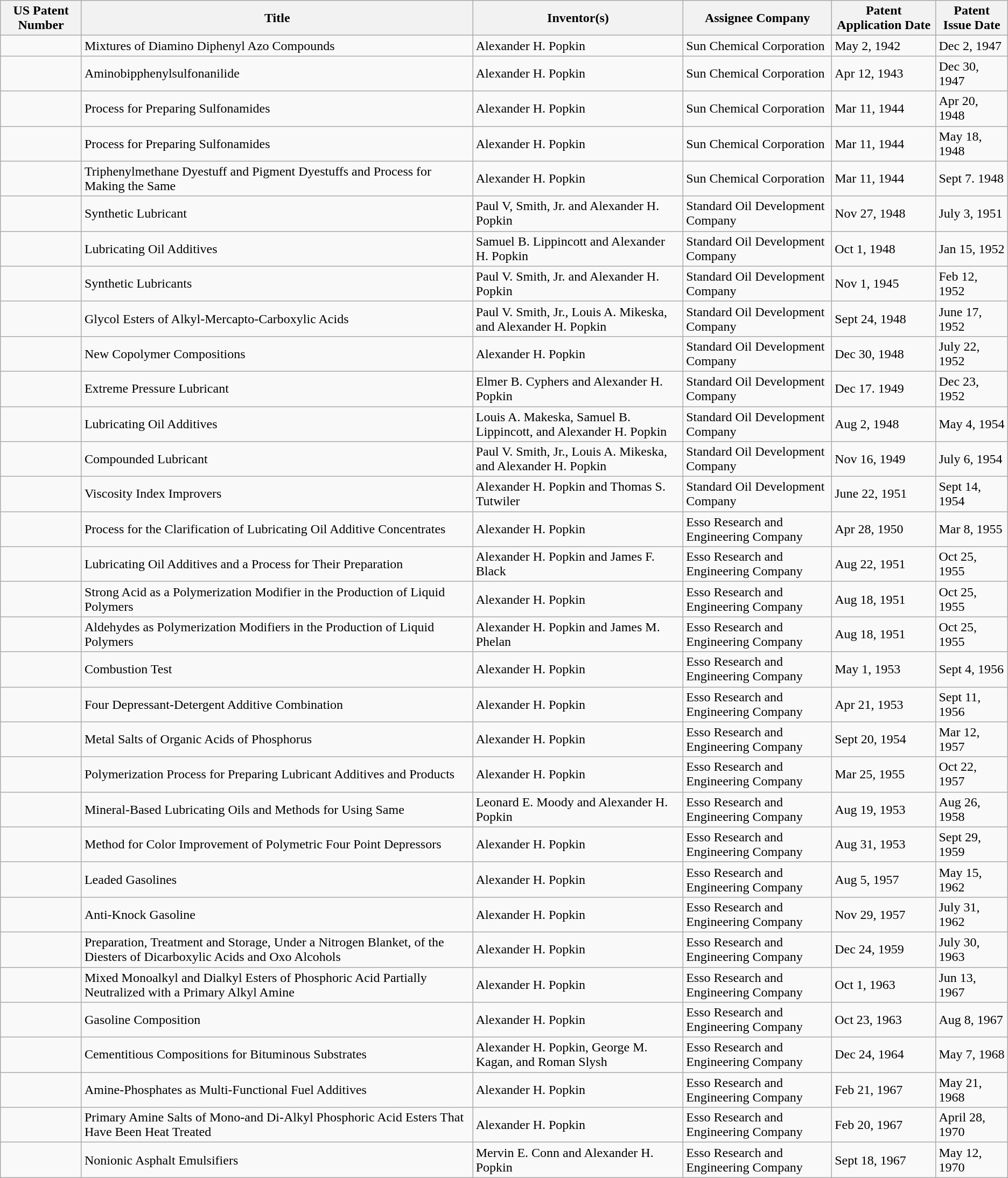<table class="wikitable">
<tr>
<th>US Patent Number</th>
<th>Title</th>
<th>Inventor(s)</th>
<th>Assignee Company</th>
<th>Patent Application Date</th>
<th>Patent Issue Date</th>
</tr>
<tr>
<td></td>
<td>Mixtures of Diamino Diphenyl Azo Compounds</td>
<td>Alexander H. Popkin</td>
<td>Sun Chemical Corporation</td>
<td>May 2, 1942</td>
<td>Dec 2, 1947</td>
</tr>
<tr>
<td></td>
<td>Aminobipphenylsulfonanilide</td>
<td>Alexander H. Popkin</td>
<td>Sun Chemical Corporation</td>
<td>Apr 12, 1943</td>
<td>Dec 30, 1947</td>
</tr>
<tr>
<td></td>
<td>Process for Preparing Sulfonamides</td>
<td>Alexander H. Popkin</td>
<td>Sun Chemical Corporation</td>
<td>Mar 11, 1944</td>
<td>Apr 20, 1948</td>
</tr>
<tr>
<td></td>
<td>Process for Preparing Sulfonamides</td>
<td>Alexander H. Popkin</td>
<td>Sun Chemical Corporation</td>
<td>Mar 11, 1944</td>
<td>May 18, 1948</td>
</tr>
<tr>
<td></td>
<td>Triphenylmethane Dyestuff and Pigment Dyestuffs and Process for Making the Same</td>
<td>Alexander H. Popkin</td>
<td>Sun Chemical Corporation</td>
<td>Mar 11, 1944</td>
<td>Sept 7. 1948</td>
</tr>
<tr>
<td></td>
<td>Synthetic Lubricant</td>
<td>Paul V, Smith, Jr. and Alexander H. Popkin</td>
<td>Standard Oil Development Company</td>
<td>Nov 27, 1948</td>
<td>July 3, 1951</td>
</tr>
<tr>
<td></td>
<td>Lubricating Oil Additives</td>
<td>Samuel B. Lippincott and Alexander H. Popkin</td>
<td>Standard Oil Development Company</td>
<td>Oct 1, 1948</td>
<td>Jan 15, 1952</td>
</tr>
<tr>
<td></td>
<td>Synthetic Lubricants</td>
<td>Paul V. Smith, Jr. and Alexander H. Popkin</td>
<td>Standard Oil Development Company</td>
<td>Nov 1, 1945</td>
<td>Feb 12, 1952</td>
</tr>
<tr>
<td></td>
<td>Glycol Esters of Alkyl-Mercapto-Carboxylic Acids</td>
<td>Paul V. Smith, Jr., Louis A. Mikeska, and Alexander H. Popkin</td>
<td>Standard Oil Development Company</td>
<td>Sept 24, 1948</td>
<td>June 17, 1952</td>
</tr>
<tr>
<td></td>
<td>New Copolymer Compositions</td>
<td>Alexander H. Popkin</td>
<td>Standard Oil Development Company</td>
<td>Dec 30, 1948</td>
<td>July 22, 1952</td>
</tr>
<tr>
<td></td>
<td>Extreme Pressure Lubricant</td>
<td>Elmer B. Cyphers and Alexander H. Popkin</td>
<td>Standard Oil Development Company</td>
<td>Dec 17. 1949</td>
<td>Dec 23, 1952</td>
</tr>
<tr>
<td></td>
<td>Lubricating Oil Additives</td>
<td>Louis A. Makeska, Samuel B. Lippincott, and Alexander H. Popkin</td>
<td>Standard Oil Development Company</td>
<td>Aug 2, 1948</td>
<td>May 4, 1954</td>
</tr>
<tr>
<td></td>
<td>Compounded Lubricant</td>
<td>Paul V. Smith, Jr., Louis A. Mikeska, and Alexander H. Popkin</td>
<td>Standard Oil Development Company</td>
<td>Nov 16, 1949</td>
<td>July 6, 1954</td>
</tr>
<tr>
<td></td>
<td>Viscosity Index Improvers</td>
<td>Alexander H. Popkin and Thomas S. Tutwiler</td>
<td>Standard Oil Development Company</td>
<td>June 22, 1951</td>
<td>Sept 14, 1954</td>
</tr>
<tr>
<td></td>
<td>Process for the Clarification of Lubricating Oil Additive Concentrates</td>
<td>Alexander H. Popkin</td>
<td>Esso Research and Engineering Company</td>
<td>Apr 28, 1950</td>
<td>Mar 8, 1955</td>
</tr>
<tr>
<td></td>
<td>Lubricating Oil Additives and a Process for Their Preparation</td>
<td>Alexander H. Popkin and James F. Black</td>
<td>Esso Research and Engineering Company</td>
<td>Aug 22, 1951</td>
<td>Oct 25, 1955</td>
</tr>
<tr>
<td></td>
<td>Strong Acid as a Polymerization Modifier in the Production of Liquid Polymers</td>
<td>Alexander H. Popkin</td>
<td>Esso Research and Engineering Company</td>
<td>Aug 18, 1951</td>
<td>Oct 25, 1955</td>
</tr>
<tr>
<td></td>
<td>Aldehydes as Polymerization Modifiers in the Production of Liquid Polymers</td>
<td>Alexander H. Popkin and James M. Phelan</td>
<td>Esso Research and Engineering Company</td>
<td>Aug 18, 1951</td>
<td>Oct 25, 1955</td>
</tr>
<tr>
<td></td>
<td>Combustion Test</td>
<td>Alexander H. Popkin</td>
<td>Esso Research and Engineering Company</td>
<td>May 1, 1953</td>
<td>Sept 4, 1956</td>
</tr>
<tr>
<td></td>
<td>Four Depressant-Detergent Additive Combination</td>
<td>Alexander H. Popkin</td>
<td>Esso Research and Engineering Company</td>
<td>Apr 21, 1953</td>
<td>Sept 11, 1956</td>
</tr>
<tr>
<td></td>
<td>Metal Salts of Organic Acids of Phosphorus</td>
<td>Alexander H. Popkin</td>
<td>Esso Research and Engineering Company</td>
<td>Sept 20, 1954</td>
<td>Mar 12, 1957</td>
</tr>
<tr>
<td></td>
<td>Polymerization Process for Preparing Lubricant Additives and Products</td>
<td>Alexander H. Popkin</td>
<td>Esso Research and Engineering Company</td>
<td>Mar 25, 1955</td>
<td>Oct 22, 1957</td>
</tr>
<tr>
<td></td>
<td>Mineral-Based Lubricating Oils and Methods for Using Same</td>
<td>Leonard E. Moody and Alexander H. Popkin</td>
<td>Esso Research and Engineering Company</td>
<td>Aug 19, 1953</td>
<td>Aug 26, 1958</td>
</tr>
<tr>
<td></td>
<td>Method for Color Improvement of Polymetric Four Point Depressors</td>
<td>Alexander H. Popkin</td>
<td>Esso Research and Engineering Company</td>
<td>Aug 31, 1953</td>
<td>Sept 29, 1959</td>
</tr>
<tr>
<td></td>
<td>Leaded Gasolines</td>
<td>Alexander H. Popkin</td>
<td>Esso Research and Engineering Company</td>
<td>Aug 5, 1957</td>
<td>May 15, 1962</td>
</tr>
<tr>
<td></td>
<td>Anti-Knock Gasoline</td>
<td>Alexander H. Popkin</td>
<td>Esso Research and Engineering Company</td>
<td>Nov 29, 1957</td>
<td>July 31, 1962</td>
</tr>
<tr>
<td></td>
<td>Preparation, Treatment and Storage, Under a Nitrogen Blanket, of the Diesters of Dicarboxylic Acids and Oxo Alcohols</td>
<td>Alexander H. Popkin</td>
<td>Esso Research and Engineering Company</td>
<td>Dec 24, 1959</td>
<td>July 30, 1963</td>
</tr>
<tr>
<td></td>
<td>Mixed Monoalkyl and Dialkyl Esters of Phosphoric Acid Partially Neutralized with a Primary Alkyl Amine</td>
<td>Alexander H. Popkin</td>
<td>Esso Research and Engineering Company</td>
<td>Oct 1, 1963</td>
<td>Jun 13, 1967</td>
</tr>
<tr>
<td></td>
<td>Gasoline Composition</td>
<td>Alexander H. Popkin</td>
<td>Esso Research and Engineering Company</td>
<td>Oct 23, 1963</td>
<td>Aug 8, 1967</td>
</tr>
<tr>
<td></td>
<td>Cementitious Compositions for Bituminous Substrates</td>
<td>Alexander H. Popkin, George M. Kagan, and Roman Slysh</td>
<td>Esso Research and Engineering Company</td>
<td>Dec 24, 1964</td>
<td>May 7, 1968</td>
</tr>
<tr>
<td></td>
<td>Amine-Phosphates as Multi-Functional Fuel Additives</td>
<td>Alexander H. Popkin</td>
<td>Esso Research and Engineering Company</td>
<td>Feb 21, 1967</td>
<td>May 21, 1968</td>
</tr>
<tr>
<td></td>
<td>Primary Amine Salts of Mono-and Di-Alkyl Phosphoric Acid Esters That Have Been Heat Treated</td>
<td>Alexander H. Popkin</td>
<td>Esso Research and Engineering Company</td>
<td>Feb 20, 1967</td>
<td>April 28, 1970</td>
</tr>
<tr>
<td></td>
<td>Nonionic Asphalt Emulsifiers</td>
<td>Mervin E. Conn and Alexander H. Popkin</td>
<td>Esso Research and Engineering Company</td>
<td>Sept 18, 1967</td>
<td>May 12, 1970</td>
</tr>
</table>
